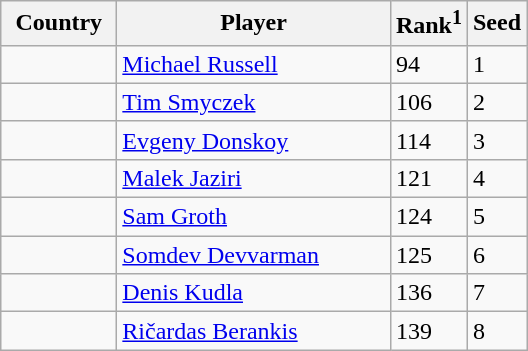<table class="sortable wikitable">
<tr>
<th width="70">Country</th>
<th width="175">Player</th>
<th>Rank<sup>1</sup></th>
<th>Seed</th>
</tr>
<tr>
<td></td>
<td><a href='#'>Michael Russell</a></td>
<td>94</td>
<td>1</td>
</tr>
<tr>
<td></td>
<td><a href='#'>Tim Smyczek</a></td>
<td>106</td>
<td>2</td>
</tr>
<tr>
<td></td>
<td><a href='#'>Evgeny Donskoy</a></td>
<td>114</td>
<td>3</td>
</tr>
<tr>
<td></td>
<td><a href='#'>Malek Jaziri</a></td>
<td>121</td>
<td>4</td>
</tr>
<tr>
<td></td>
<td><a href='#'>Sam Groth</a></td>
<td>124</td>
<td>5</td>
</tr>
<tr>
<td></td>
<td><a href='#'>Somdev Devvarman</a></td>
<td>125</td>
<td>6</td>
</tr>
<tr>
<td></td>
<td><a href='#'>Denis Kudla</a></td>
<td>136</td>
<td>7</td>
</tr>
<tr>
<td></td>
<td><a href='#'>Ričardas Berankis</a></td>
<td>139</td>
<td>8</td>
</tr>
</table>
